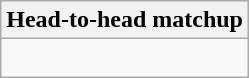<table class="wikitable collapsible collapsed">
<tr>
<th>Head-to-head matchup</th>
</tr>
<tr>
<td><br></td>
</tr>
</table>
